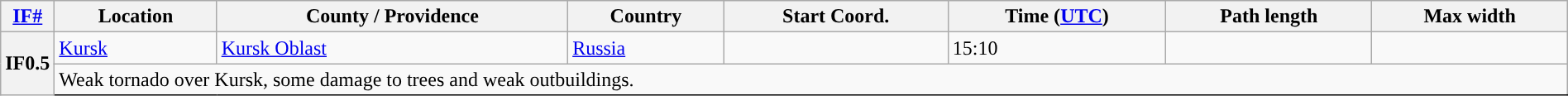<table class="wikitable sortable" style="width:100%;">
<tr>
<th scope="col" width="2%" align="center"><a href='#'>IF#</a></th>
<th scope="col" align="center" class="unsortable">Location</th>
<th scope="col" align="center" class="unsortable">County / Providence</th>
<th scope="col" align="center">Country</th>
<th scope="col" align="center">Start Coord.</th>
<th scope="col" align="center">Time (<a href='#'>UTC</a>)</th>
<th scope="col" align="center">Path length</th>
<th scope="col" align="center">Max width</th>
</tr>
<tr>
<th scope="row" rowspan="2" style="background-color:#">IF0.5</th>
<td><a href='#'>Kursk</a></td>
<td><a href='#'>Kursk Oblast</a></td>
<td><a href='#'>Russia</a></td>
<td></td>
<td>15:10</td>
<td></td>
<td></td>
</tr>
<tr class="expand-child">
<td colspan="8" style=" border-bottom: 1px solid black;">Weak tornado over Kursk, some damage to trees and weak outbuildings.</td>
</tr>
</table>
